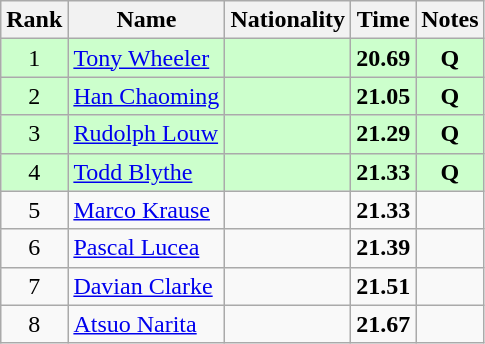<table class="wikitable sortable" style="text-align:center">
<tr>
<th>Rank</th>
<th>Name</th>
<th>Nationality</th>
<th>Time</th>
<th>Notes</th>
</tr>
<tr bgcolor=ccffcc>
<td>1</td>
<td align=left><a href='#'>Tony Wheeler</a></td>
<td align=left></td>
<td><strong>20.69</strong></td>
<td><strong>Q</strong></td>
</tr>
<tr bgcolor=ccffcc>
<td>2</td>
<td align=left><a href='#'>Han Chaoming</a></td>
<td align=left></td>
<td><strong>21.05</strong></td>
<td><strong>Q</strong></td>
</tr>
<tr bgcolor=ccffcc>
<td>3</td>
<td align=left><a href='#'>Rudolph Louw</a></td>
<td align=left></td>
<td><strong>21.29</strong></td>
<td><strong>Q</strong></td>
</tr>
<tr bgcolor=ccffcc>
<td>4</td>
<td align=left><a href='#'>Todd Blythe</a></td>
<td align=left></td>
<td><strong>21.33</strong></td>
<td><strong>Q</strong></td>
</tr>
<tr>
<td>5</td>
<td align=left><a href='#'>Marco Krause</a></td>
<td align=left></td>
<td><strong>21.33</strong></td>
<td></td>
</tr>
<tr>
<td>6</td>
<td align=left><a href='#'>Pascal Lucea</a></td>
<td align=left></td>
<td><strong>21.39</strong></td>
<td></td>
</tr>
<tr>
<td>7</td>
<td align=left><a href='#'>Davian Clarke</a></td>
<td align=left></td>
<td><strong>21.51</strong></td>
<td></td>
</tr>
<tr>
<td>8</td>
<td align=left><a href='#'>Atsuo Narita</a></td>
<td align=left></td>
<td><strong>21.67</strong></td>
<td></td>
</tr>
</table>
